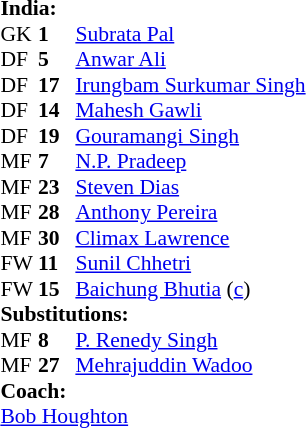<table style="font-size: 90%" cellspacing="0" cellpadding="0" align=center>
<tr>
<td colspan="4"><br><strong>India:</strong></td>
</tr>
<tr>
<th width="25"></th>
<th width="25"></th>
</tr>
<tr>
<td>GK</td>
<td><strong>1</strong></td>
<td><a href='#'>Subrata Pal</a></td>
</tr>
<tr>
<td>DF</td>
<td><strong>5</strong></td>
<td><a href='#'>Anwar Ali</a></td>
</tr>
<tr>
<td>DF</td>
<td><strong>17</strong></td>
<td><a href='#'>Irungbam Surkumar Singh</a></td>
</tr>
<tr>
<td>DF</td>
<td><strong>14</strong></td>
<td><a href='#'>Mahesh Gawli</a></td>
</tr>
<tr>
<td>DF</td>
<td><strong>19</strong></td>
<td><a href='#'>Gouramangi Singh</a></td>
</tr>
<tr>
<td>MF</td>
<td><strong>7</strong></td>
<td><a href='#'>N.P. Pradeep</a></td>
<td></td>
<td></td>
</tr>
<tr>
<td>MF</td>
<td><strong>23</strong></td>
<td><a href='#'>Steven Dias</a></td>
</tr>
<tr>
<td>MF</td>
<td><strong>28</strong></td>
<td><a href='#'>Anthony Pereira</a></td>
<td></td>
<td></td>
</tr>
<tr>
<td>MF</td>
<td><strong>30</strong></td>
<td><a href='#'>Climax Lawrence</a></td>
</tr>
<tr>
<td>FW</td>
<td><strong>11</strong></td>
<td><a href='#'>Sunil Chhetri</a></td>
</tr>
<tr>
<td>FW</td>
<td><strong>15</strong></td>
<td><a href='#'>Baichung Bhutia</a> (<a href='#'>c</a>)</td>
<td></td>
</tr>
<tr>
<td colspan=3><strong>Substitutions:</strong></td>
</tr>
<tr>
<td>MF</td>
<td><strong>8</strong></td>
<td><a href='#'>P. Renedy Singh</a></td>
<td></td>
<td></td>
</tr>
<tr>
<td>MF</td>
<td><strong>27</strong></td>
<td><a href='#'>Mehrajuddin Wadoo</a></td>
<td></td>
<td></td>
</tr>
<tr>
<td colspan=3><strong>Coach:</strong></td>
</tr>
<tr>
<td colspan="4"><a href='#'>Bob Houghton</a> </td>
</tr>
</table>
